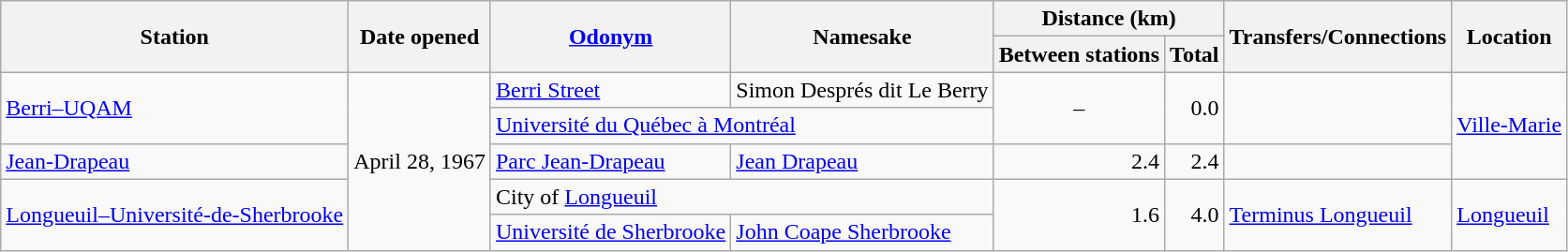<table class="wikitable centre">
<tr>
<th scope=col rowspan=2><strong>Station</strong></th>
<th scope=col rowspan=2><strong>Date opened</strong></th>
<th scope=col rowspan=2><strong><a href='#'>Odonym</a></strong></th>
<th scope=col rowspan=2><strong>Namesake</strong></th>
<th colspan=2>Distance (km)</th>
<th rowspan=2>Transfers/Connections</th>
<th rowspan=2>Location</th>
</tr>
<tr>
<th>Between stations</th>
<th>Total</th>
</tr>
<tr>
<td rowspan=2><a href='#'>Berri–UQAM</a></td>
<td rowspan=5>April 28, 1967</td>
<td><a href='#'>Berri Street</a></td>
<td>Simon Després dit Le Berry</td>
<td rowspan=2 align=center>–</td>
<td rowspan=2 align=right>0.0</td>
<td rowspan=2></td>
<td rowspan=3><a href='#'>Ville-Marie</a></td>
</tr>
<tr>
<td colspan=2><a href='#'>Université du Québec à Montréal</a></td>
</tr>
<tr>
<td><a href='#'>Jean-Drapeau</a> </td>
<td><a href='#'>Parc Jean-Drapeau</a></td>
<td><a href='#'>Jean Drapeau</a> </td>
<td align=right>2.4</td>
<td align=right>2.4</td>
<td></td>
</tr>
<tr>
<td rowspan=2><a href='#'>Longueuil–Université-de-Sherbrooke</a></td>
<td colspan=2>City of <a href='#'>Longueuil</a></td>
<td rowspan=2 align=right>1.6</td>
<td rowspan=2 align=right>4.0</td>
<td rowspan=2> <a href='#'>Terminus Longueuil</a></td>
<td rowspan=2><a href='#'>Longueuil</a></td>
</tr>
<tr>
<td><a href='#'>Université de Sherbrooke</a></td>
<td><a href='#'>John Coape Sherbrooke</a><br></td>
</tr>
</table>
